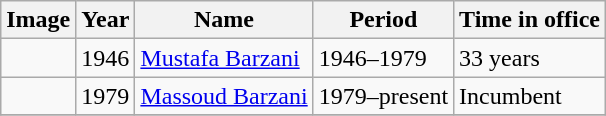<table class="wikitable sortable">
<tr>
<th>Image</th>
<th>Year</th>
<th>Name</th>
<th class="unsortable">Period</th>
<th>Time in office</th>
</tr>
<tr>
<td></td>
<td>1946</td>
<td><a href='#'>Mustafa Barzani</a></td>
<td>1946–1979</td>
<td>33 years</td>
</tr>
<tr>
<td></td>
<td>1979</td>
<td><a href='#'>Massoud Barzani</a></td>
<td>1979–present</td>
<td>Incumbent</td>
</tr>
<tr>
</tr>
</table>
